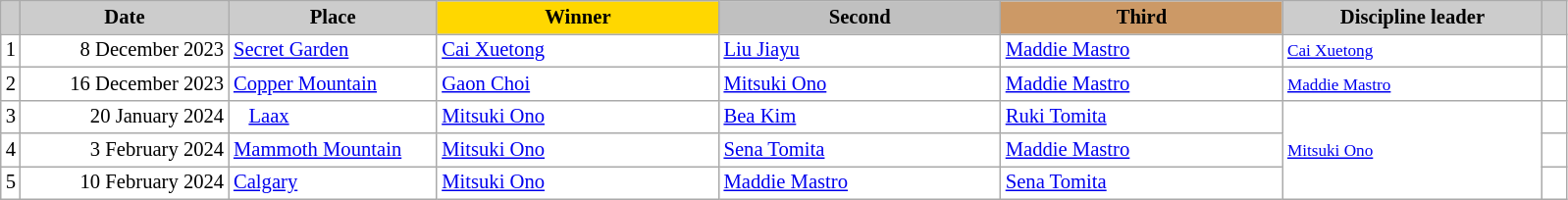<table class="wikitable plainrowheaders" style="background:#fff; font-size:86%; line-height:16px; border:grey solid 1px; border-collapse:collapse;">
<tr>
<th scope="col" style="background:#ccc; width=10 px;"></th>
<th scope="col" style="background:#ccc; width:135px;">Date</th>
<th scope="col" style="background:#ccc; width:135px;">Place</th>
<th scope="col" style="background:gold; width:185px;">Winner</th>
<th scope="col" style="background:silver; width:185px;">Second</th>
<th scope="col" style="background:#c96; width:185px;">Third</th>
<th scope="col" style="background:#ccc; width:170px;">Discipline leader</th>
<th scope="col" style="background:#ccc; width:10px;"></th>
</tr>
<tr>
<td align="center">1</td>
<td align="right">8 December 2023</td>
<td> <a href='#'>Secret Garden</a></td>
<td> <a href='#'>Cai Xuetong</a></td>
<td> <a href='#'>Liu Jiayu</a></td>
<td> <a href='#'>Maddie Mastro</a></td>
<td><small> <a href='#'>Cai Xuetong</a></small></td>
<td></td>
</tr>
<tr>
<td align="center">2</td>
<td align="right">16 December 2023</td>
<td> <a href='#'>Copper Mountain</a></td>
<td> <a href='#'>Gaon Choi</a></td>
<td> <a href='#'>Mitsuki Ono</a></td>
<td> <a href='#'>Maddie Mastro</a></td>
<td><small> <a href='#'>Maddie Mastro</a></small></td>
<td></td>
</tr>
<tr>
<td align="center">3</td>
<td align="right">20 January 2024</td>
<td>   <a href='#'>Laax</a></td>
<td> <a href='#'>Mitsuki Ono</a></td>
<td> <a href='#'>Bea Kim</a></td>
<td> <a href='#'>Ruki Tomita</a></td>
<td rowspan=3><small> <a href='#'>Mitsuki Ono</a></small></td>
<td></td>
</tr>
<tr>
<td align="center">4</td>
<td align="right">3 February 2024</td>
<td> <a href='#'>Mammoth Mountain</a></td>
<td> <a href='#'>Mitsuki Ono</a></td>
<td> <a href='#'>Sena Tomita</a></td>
<td> <a href='#'>Maddie Mastro</a></td>
<td></td>
</tr>
<tr>
<td align="center">5</td>
<td align="right">10 February 2024</td>
<td> <a href='#'>Calgary</a></td>
<td> <a href='#'>Mitsuki Ono</a></td>
<td> <a href='#'>Maddie Mastro</a></td>
<td> <a href='#'>Sena Tomita</a></td>
<td></td>
</tr>
</table>
